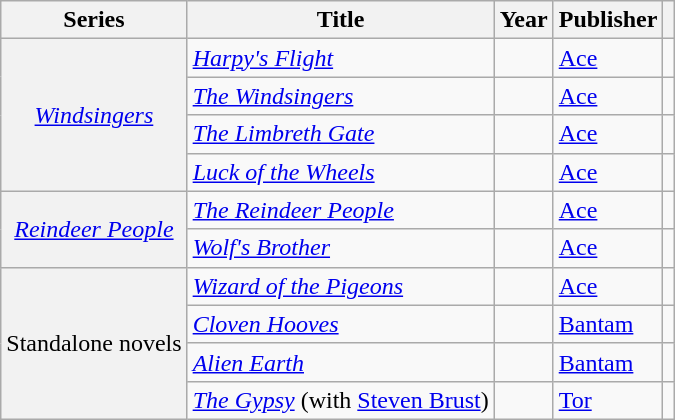<table class="wikitable sortable">
<tr>
<th scope=col>Series</th>
<th scope=col>Title</th>
<th scope=col>Year</th>
<th scope=col>Publisher</th>
<th scope=col class=unsortable></th>
</tr>
<tr>
<th scope=row rowspan=4 style="font-weight: normal"><em><a href='#'>Windsingers</a></em></th>
<td><em><a href='#'>Harpy's Flight</a></em></td>
<td align=center></td>
<td><a href='#'>Ace</a></td>
<td align=center></td>
</tr>
<tr>
<td data-sort-value="Windsingers, The"><em><a href='#'>The Windsingers</a></em></td>
<td align=center></td>
<td><a href='#'>Ace</a></td>
<td align=center></td>
</tr>
<tr>
<td data-sort-value="Limbreth Gate, The"><em><a href='#'>The Limbreth Gate</a></em></td>
<td align=center></td>
<td><a href='#'>Ace</a></td>
<td align=center></td>
</tr>
<tr>
<td><em><a href='#'>Luck of the Wheels</a></em></td>
<td align=center></td>
<td><a href='#'>Ace</a></td>
<td align=center></td>
</tr>
<tr>
<th scope=row rowspan=2 style="font-weight: normal"><em><a href='#'>Reindeer People</a></em></th>
<td data-sort-value="Reindeer People, The"><em><a href='#'>The Reindeer People</a></em></td>
<td align=center></td>
<td><a href='#'>Ace</a></td>
<td align=center></td>
</tr>
<tr>
<td><em><a href='#'>Wolf's Brother</a></em></td>
<td align=center></td>
<td><a href='#'>Ace</a></td>
<td align=center></td>
</tr>
<tr>
<th scope=row rowspan=4 style="font-weight: normal">Standalone novels</th>
<td><em><a href='#'>Wizard of the Pigeons</a></em></td>
<td align=center></td>
<td><a href='#'>Ace</a></td>
<td align=center></td>
</tr>
<tr>
<td><em><a href='#'>Cloven Hooves</a></em></td>
<td align=center></td>
<td><a href='#'>Bantam</a></td>
<td align=center></td>
</tr>
<tr>
<td><em><a href='#'>Alien Earth</a></em></td>
<td align=center></td>
<td><a href='#'>Bantam</a></td>
<td align=center></td>
</tr>
<tr>
<td data-sort-value="Gypsy, The"><em><a href='#'>The Gypsy</a></em> (with <a href='#'>Steven Brust</a>)</td>
<td align=center></td>
<td><a href='#'>Tor</a></td>
<td align=center></td>
</tr>
</table>
